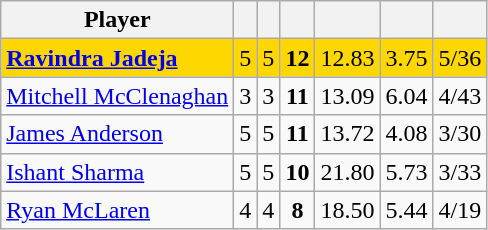<table class="wikitable" style="text-align:center">
<tr>
<th>Player</th>
<th></th>
<th></th>
<th></th>
<th></th>
<th></th>
<th></th>
</tr>
<tr style="background:gold">
<td style="text-align:left"><strong> <a href='#'>Ravindra Jadeja</a></strong></td>
<td style="text-align:left">5</td>
<td>5</td>
<td><strong>12</strong></td>
<td>12.83</td>
<td>3.75</td>
<td>5/36</td>
</tr>
<tr>
<td style="text-align:left"> <a href='#'>Mitchell McClenaghan</a></td>
<td style="text-align:left">3</td>
<td>3</td>
<td><strong>11</strong></td>
<td>13.09</td>
<td>6.04</td>
<td>4/43</td>
</tr>
<tr>
<td style="text-align:left"> <a href='#'>James Anderson</a></td>
<td style="text-align:left">5</td>
<td>5</td>
<td><strong>11</strong></td>
<td>13.72</td>
<td>4.08</td>
<td>3/30</td>
</tr>
<tr>
<td style="text-align:left"> <a href='#'>Ishant Sharma</a></td>
<td style="text-align:left">5</td>
<td>5</td>
<td><strong>10</strong></td>
<td>21.80</td>
<td>5.73</td>
<td>3/33</td>
</tr>
<tr>
<td style="text-align:left"> <a href='#'>Ryan McLaren</a></td>
<td style="text-align:left">4</td>
<td>4</td>
<td><strong>8</strong></td>
<td>18.50</td>
<td>5.44</td>
<td>4/19</td>
</tr>
</table>
